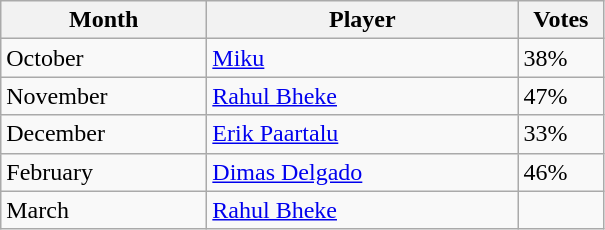<table class="wikitable" style="text-align:left">
<tr>
<th style="width:130px;">Month</th>
<th style="width:200px;">Player</th>
<th style="width:50px;">Votes</th>
</tr>
<tr>
<td>October</td>
<td> <a href='#'>Miku</a></td>
<td>38%</td>
</tr>
<tr>
<td>November</td>
<td> <a href='#'>Rahul Bheke</a></td>
<td>47%</td>
</tr>
<tr>
<td>December</td>
<td> <a href='#'>Erik Paartalu</a></td>
<td>33%</td>
</tr>
<tr>
<td>February</td>
<td> <a href='#'>Dimas Delgado</a></td>
<td>46%</td>
</tr>
<tr>
<td>March</td>
<td> <a href='#'>Rahul Bheke</a></td>
<td></td>
</tr>
</table>
